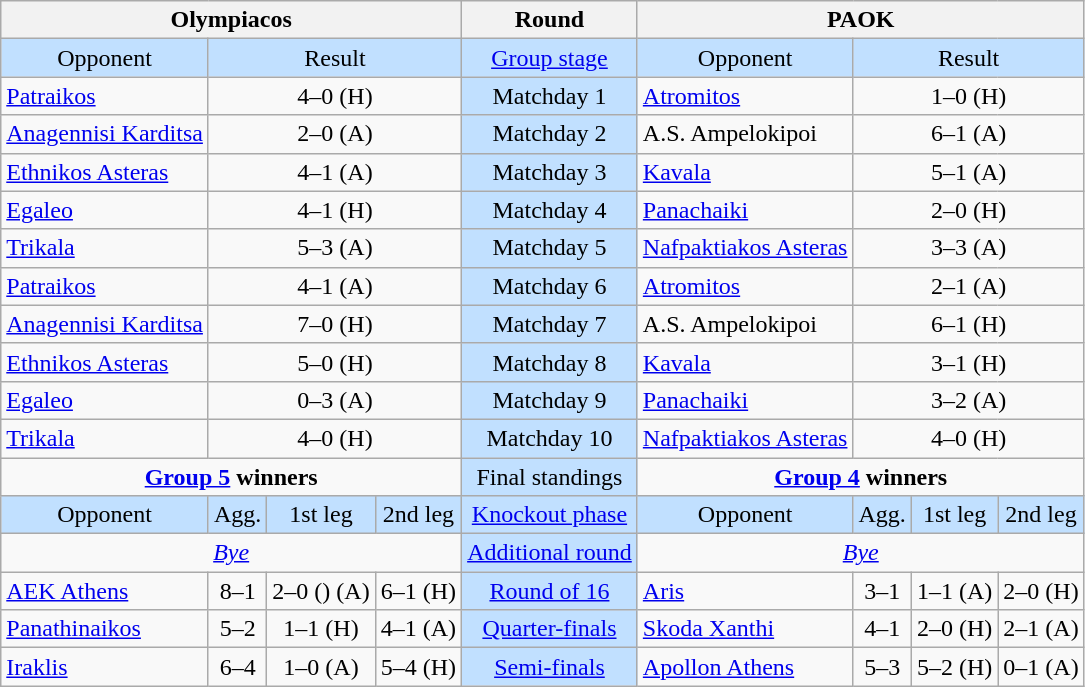<table class="wikitable" style="text-align:center">
<tr>
<th colspan="4">Olympiacos</th>
<th>Round</th>
<th colspan="4">PAOK</th>
</tr>
<tr style="background:#C1E0FF">
<td>Opponent</td>
<td colspan="3">Result</td>
<td><a href='#'>Group stage</a></td>
<td>Opponent</td>
<td colspan="3">Result</td>
</tr>
<tr>
<td style="text-align:left"><a href='#'>Patraikos</a></td>
<td colspan="3">4–0 (H)</td>
<td style="background:#C1E0FF">Matchday 1</td>
<td style="text-align:left"><a href='#'>Atromitos</a></td>
<td colspan="3">1–0 (H)</td>
</tr>
<tr>
<td style="text-align:left"><a href='#'>Anagennisi Karditsa</a></td>
<td colspan="3">2–0 (A)</td>
<td style="background:#C1E0FF">Matchday 2</td>
<td style="text-align:left">A.S. Ampelokipoi</td>
<td colspan="3">6–1 (A)</td>
</tr>
<tr>
<td style="text-align:left"><a href='#'>Ethnikos Asteras</a></td>
<td colspan="3">4–1 (A)</td>
<td style="background:#C1E0FF">Matchday 3</td>
<td style="text-align:left"><a href='#'>Kavala</a></td>
<td colspan="3">5–1 (A)</td>
</tr>
<tr>
<td style="text-align:left"><a href='#'>Egaleo</a></td>
<td colspan="3">4–1 (H)</td>
<td style="background:#C1E0FF">Matchday 4</td>
<td style="text-align:left"><a href='#'>Panachaiki</a></td>
<td colspan="3">2–0 (H)</td>
</tr>
<tr>
<td style="text-align:left"><a href='#'>Trikala</a></td>
<td colspan="3">5–3 (A)</td>
<td style="background:#C1E0FF">Matchday 5</td>
<td style="text-align:left"><a href='#'>Nafpaktiakos Asteras</a></td>
<td colspan="3">3–3 (A)</td>
</tr>
<tr>
<td style="text-align:left"><a href='#'>Patraikos</a></td>
<td colspan="3">4–1 (A)</td>
<td style="background:#C1E0FF">Matchday 6</td>
<td style="text-align:left"><a href='#'>Atromitos</a></td>
<td colspan="3">2–1 (A)</td>
</tr>
<tr>
<td style="text-align:left"><a href='#'>Anagennisi Karditsa</a></td>
<td colspan="3">7–0 (H)</td>
<td style="background:#C1E0FF">Matchday 7</td>
<td style="text-align:left">A.S. Ampelokipoi</td>
<td colspan="3">6–1 (H)</td>
</tr>
<tr>
<td style="text-align:left"><a href='#'>Ethnikos Asteras</a></td>
<td colspan="3">5–0 (H)</td>
<td style="background:#C1E0FF">Matchday 8</td>
<td style="text-align:left"><a href='#'>Kavala</a></td>
<td colspan="3">3–1 (H)</td>
</tr>
<tr>
<td style="text-align:left"><a href='#'>Egaleo</a></td>
<td colspan="3">0–3 (A)</td>
<td style="background:#C1E0FF">Matchday 9</td>
<td style="text-align:left"><a href='#'>Panachaiki</a></td>
<td colspan="3">3–2 (A)</td>
</tr>
<tr>
<td style="text-align:left"><a href='#'>Trikala</a></td>
<td colspan="3">4–0 (H)</td>
<td style="background:#C1E0FF">Matchday 10</td>
<td style="text-align:left"><a href='#'>Nafpaktiakos Asteras</a></td>
<td colspan="3">4–0 (H)</td>
</tr>
<tr>
<td colspan="4" style="vertical-align:top"><strong><a href='#'>Group 5</a> winners</strong><br><div></div></td>
<td style="background:#C1E0FF">Final standings</td>
<td colspan="4" style="vertical-align:top"><strong><a href='#'>Group 4</a> winners</strong><br><div></div></td>
</tr>
<tr style="background:#C1E0FF">
<td>Opponent</td>
<td>Agg.</td>
<td>1st leg</td>
<td>2nd leg</td>
<td><a href='#'>Knockout phase</a></td>
<td>Opponent</td>
<td>Agg.</td>
<td>1st leg</td>
<td>2nd leg</td>
</tr>
<tr>
<td colspan=4><em><a href='#'>Bye</a></em></td>
<td style="background:#C1E0FF"><a href='#'>Additional round</a></td>
<td colspan=4><em><a href='#'>Bye</a></em></td>
</tr>
<tr>
<td style="text-align:left"><a href='#'>AEK Athens</a></td>
<td>8–1</td>
<td>2–0 () (A)</td>
<td>6–1 (H)</td>
<td style="background:#C1E0FF"><a href='#'>Round of 16</a></td>
<td style="text-align:left"><a href='#'>Aris</a></td>
<td>3–1</td>
<td>1–1 (A)</td>
<td>2–0 (H)</td>
</tr>
<tr>
<td style="text-align:left"><a href='#'>Panathinaikos</a></td>
<td>5–2</td>
<td>1–1 (H)</td>
<td>4–1 (A)</td>
<td style="background:#C1E0FF"><a href='#'>Quarter-finals</a></td>
<td style="text-align:left"><a href='#'>Skoda Xanthi</a></td>
<td>4–1</td>
<td>2–0 (H)</td>
<td>2–1 (A)</td>
</tr>
<tr>
<td style="text-align:left"><a href='#'>Iraklis</a></td>
<td>6–4</td>
<td>1–0 (A)</td>
<td>5–4 (H)</td>
<td style="background:#C1E0FF"><a href='#'>Semi-finals</a></td>
<td style="text-align:left"><a href='#'>Apollon Athens</a></td>
<td>5–3</td>
<td>5–2 (H)</td>
<td>0–1 (A)</td>
</tr>
</table>
